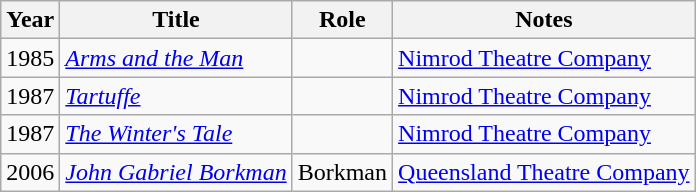<table class="wikitable">
<tr>
<th>Year</th>
<th>Title</th>
<th>Role</th>
<th>Notes</th>
</tr>
<tr>
<td>1985</td>
<td><em><a href='#'>Arms and the Man</a></em></td>
<td></td>
<td><a href='#'>Nimrod Theatre Company</a></td>
</tr>
<tr>
<td>1987</td>
<td><em><a href='#'>Tartuffe</a></em></td>
<td></td>
<td><a href='#'>Nimrod Theatre Company</a></td>
</tr>
<tr>
<td>1987</td>
<td><em><a href='#'>The Winter's Tale</a></em></td>
<td></td>
<td><a href='#'>Nimrod Theatre Company</a></td>
</tr>
<tr>
<td>2006</td>
<td><em><a href='#'>John Gabriel Borkman</a></em></td>
<td>Borkman</td>
<td><a href='#'>Queensland Theatre Company</a></td>
</tr>
</table>
